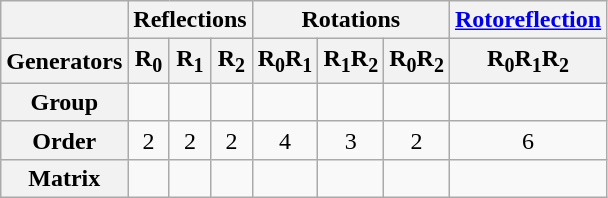<table class=wikitable>
<tr>
<th></th>
<th colspan=3>Reflections</th>
<th colspan=3>Rotations</th>
<th><a href='#'>Rotoreflection</a></th>
</tr>
<tr>
<th>Generators</th>
<th>R<sub>0</sub></th>
<th>R<sub>1</sub></th>
<th>R<sub>2</sub></th>
<th>R<sub>0</sub>R<sub>1</sub></th>
<th>R<sub>1</sub>R<sub>2</sub></th>
<th>R<sub>0</sub>R<sub>2</sub></th>
<th>R<sub>0</sub>R<sub>1</sub>R<sub>2</sub></th>
</tr>
<tr align=center>
<th>Group</th>
<td></td>
<td></td>
<td></td>
<td></td>
<td></td>
<td></td>
<td></td>
</tr>
<tr align=center>
<th>Order</th>
<td>2</td>
<td>2</td>
<td>2</td>
<td>4</td>
<td>3</td>
<td>2</td>
<td>6</td>
</tr>
<tr align=center>
<th>Matrix</th>
<td><br></td>
<td><br></td>
<td><br></td>
<td><br></td>
<td><br></td>
<td><br></td>
<td><br></td>
</tr>
</table>
